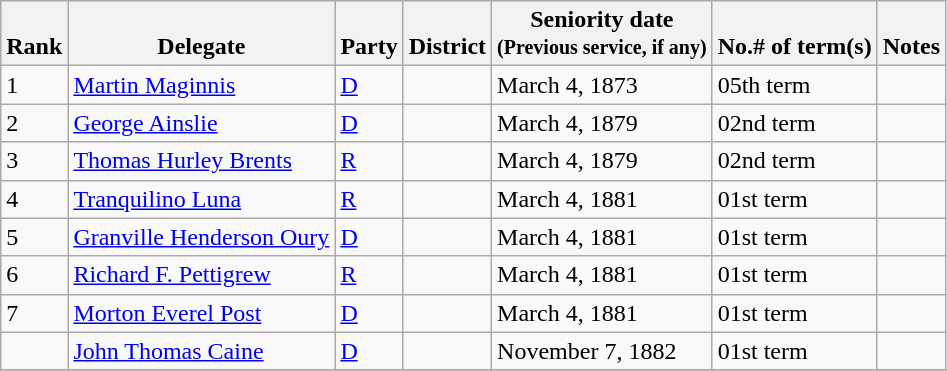<table class="wikitable sortable">
<tr valign=bottom>
<th>Rank</th>
<th>Delegate</th>
<th>Party</th>
<th>District</th>
<th>Seniority date<br><small>(Previous service, if any)</small><br></th>
<th>No.# of term(s)</th>
<th>Notes</th>
</tr>
<tr>
<td>1</td>
<td><a href='#'>Martin Maginnis</a></td>
<td><a href='#'>D</a></td>
<td></td>
<td>March 4, 1873</td>
<td>05th term</td>
<td></td>
</tr>
<tr>
<td>2</td>
<td><a href='#'>George Ainslie</a></td>
<td><a href='#'>D</a></td>
<td></td>
<td>March 4, 1879</td>
<td>02nd term</td>
<td></td>
</tr>
<tr>
<td>3</td>
<td><a href='#'>Thomas Hurley Brents</a></td>
<td><a href='#'>R</a></td>
<td></td>
<td>March 4, 1879</td>
<td>02nd term</td>
<td></td>
</tr>
<tr>
<td>4</td>
<td><a href='#'>Tranquilino Luna</a></td>
<td><a href='#'>R</a></td>
<td></td>
<td>March 4, 1881</td>
<td>01st term</td>
<td></td>
</tr>
<tr>
<td>5</td>
<td><a href='#'>Granville Henderson Oury</a></td>
<td><a href='#'>D</a></td>
<td></td>
<td>March 4, 1881</td>
<td>01st term</td>
<td></td>
</tr>
<tr>
<td>6</td>
<td><a href='#'>Richard F. Pettigrew</a></td>
<td><a href='#'>R</a></td>
<td></td>
<td>March 4, 1881</td>
<td>01st term</td>
<td></td>
</tr>
<tr>
<td>7</td>
<td><a href='#'>Morton Everel Post</a></td>
<td><a href='#'>D</a></td>
<td></td>
<td>March 4, 1881</td>
<td>01st term</td>
<td></td>
</tr>
<tr>
<td></td>
<td><a href='#'>John Thomas Caine</a></td>
<td><a href='#'>D</a></td>
<td></td>
<td>November 7, 1882</td>
<td>01st term</td>
<td></td>
</tr>
<tr>
</tr>
</table>
